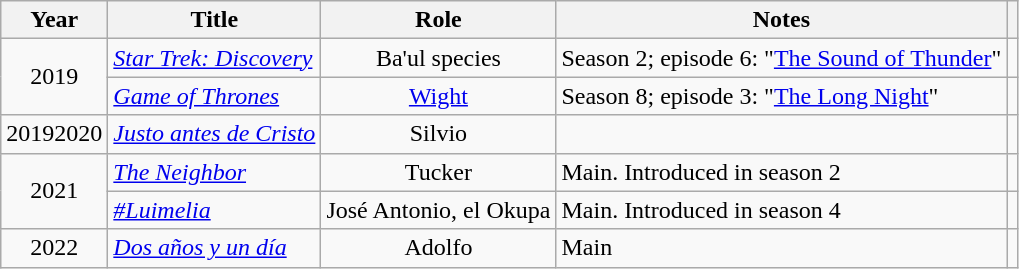<table class="wikitable sortable">
<tr>
<th>Year</th>
<th>Title</th>
<th>Role</th>
<th class="unsortable">Notes</th>
<th></th>
</tr>
<tr>
<td style="text-align:center;" rowspan="2">2019</td>
<td><em><a href='#'>Star Trek: Discovery</a></em></td>
<td style="text-align:center;">Ba'ul species</td>
<td>Season 2; episode 6: "<a href='#'>The Sound of Thunder</a>"</td>
<td style="text-align:center;"></td>
</tr>
<tr>
<td><em><a href='#'>Game of Thrones</a></em></td>
<td style="text-align:center;"><a href='#'>Wight</a></td>
<td>Season 8; episode 3: "<a href='#'>The Long Night</a>"</td>
<td style="text-align:center;"></td>
</tr>
<tr>
<td align = "center">20192020</td>
<td><em><a href='#'>Justo antes de Cristo</a></em></td>
<td style="text-align:center;">Silvio</td>
<td></td>
<td align = "center"></td>
</tr>
<tr>
<td align = "center" rowspan = "2">2021</td>
<td><em><a href='#'>The Neighbor</a></em></td>
<td style="text-align:center;">Tucker</td>
<td>Main. Introduced in season 2</td>
<td align = "center"></td>
</tr>
<tr>
<td><em><a href='#'>#Luimelia</a></em></td>
<td style="text-align:center;">José Antonio, el Okupa</td>
<td>Main. Introduced in season 4</td>
<td align = "center"></td>
</tr>
<tr>
<td align = "center">2022</td>
<td><em><a href='#'>Dos años y un día</a></em></td>
<td style="text-align:center;">Adolfo</td>
<td>Main</td>
<td align = "center"></td>
</tr>
</table>
